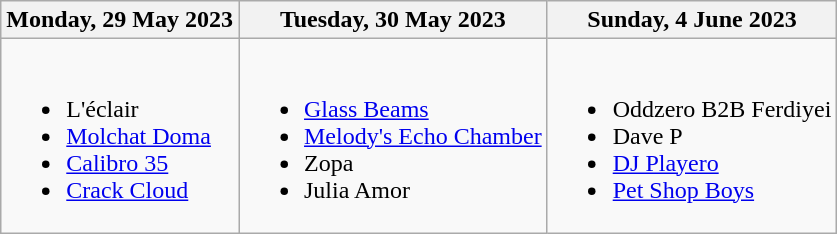<table class="wikitable">
<tr>
<th>Monday, 29 May 2023</th>
<th>Tuesday, 30 May 2023</th>
<th>Sunday, 4 June 2023</th>
</tr>
<tr valign="top">
<td><br><ul><li>L'éclair</li><li><a href='#'>Molchat Doma</a></li><li><a href='#'>Calibro 35</a></li><li><a href='#'>Crack Cloud</a></li></ul></td>
<td><br><ul><li><a href='#'>Glass Beams</a></li><li><a href='#'>Melody's Echo Chamber</a></li><li>Zopa</li><li>Julia Amor</li></ul></td>
<td><br><ul><li>Oddzero B2B Ferdiyei</li><li>Dave P</li><li><a href='#'>DJ Playero</a></li><li><a href='#'>Pet Shop Boys</a></li></ul></td>
</tr>
</table>
